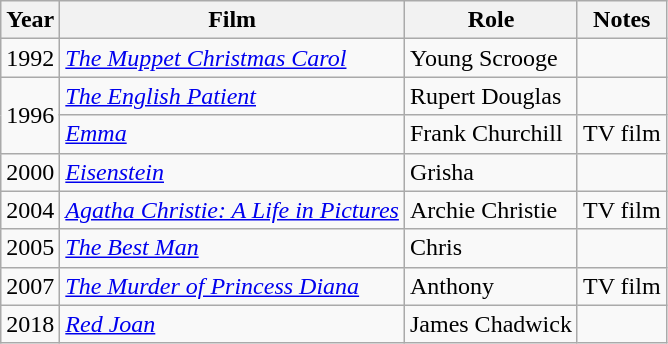<table class="wikitable">
<tr>
<th>Year</th>
<th>Film</th>
<th>Role</th>
<th>Notes</th>
</tr>
<tr>
<td>1992</td>
<td><em><a href='#'>The Muppet Christmas Carol</a></em></td>
<td>Young Scrooge</td>
<td></td>
</tr>
<tr>
<td rowspan="2">1996</td>
<td><em><a href='#'>The English Patient</a></em></td>
<td>Rupert Douglas</td>
<td></td>
</tr>
<tr>
<td><em><a href='#'>Emma</a></em></td>
<td>Frank Churchill</td>
<td>TV film</td>
</tr>
<tr>
<td>2000</td>
<td><em><a href='#'>Eisenstein</a></em></td>
<td>Grisha</td>
<td></td>
</tr>
<tr>
<td>2004</td>
<td><em><a href='#'>Agatha Christie: A Life in Pictures</a></em></td>
<td>Archie Christie</td>
<td>TV film</td>
</tr>
<tr>
<td>2005</td>
<td><em><a href='#'>The Best Man</a></em></td>
<td>Chris</td>
<td></td>
</tr>
<tr>
<td>2007</td>
<td><em><a href='#'>The Murder of Princess Diana</a></em></td>
<td>Anthony</td>
<td>TV film</td>
</tr>
<tr>
<td>2018</td>
<td><em><a href='#'>Red Joan</a></em></td>
<td>James Chadwick</td>
<td></td>
</tr>
</table>
